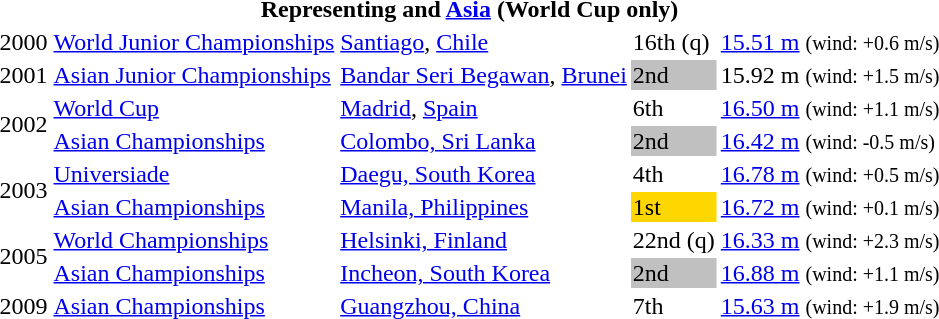<table>
<tr>
<th colspan="5">Representing  and  <a href='#'>Asia</a> (World Cup only)</th>
</tr>
<tr>
<td>2000</td>
<td><a href='#'>World Junior Championships</a></td>
<td><a href='#'>Santiago</a>, <a href='#'>Chile</a></td>
<td>16th (q)</td>
<td><a href='#'>15.51 m</a> <small>(wind: +0.6 m/s)</small></td>
</tr>
<tr>
<td>2001</td>
<td><a href='#'>Asian Junior Championships</a></td>
<td><a href='#'>Bandar Seri Begawan</a>, <a href='#'>Brunei</a></td>
<td bgcolor="silver">2nd</td>
<td>15.92 m <small>(wind: +1.5 m/s)</small></td>
</tr>
<tr>
<td rowspan=2>2002</td>
<td><a href='#'>World Cup</a></td>
<td><a href='#'>Madrid</a>, <a href='#'>Spain</a></td>
<td>6th</td>
<td><a href='#'>16.50 m</a> <small>(wind: +1.1 m/s)</small></td>
</tr>
<tr>
<td><a href='#'>Asian Championships</a></td>
<td><a href='#'>Colombo, Sri Lanka</a></td>
<td bgcolor="silver">2nd</td>
<td><a href='#'>16.42 m</a> <small>(wind: -0.5 m/s)</small></td>
</tr>
<tr>
<td rowspan=2>2003</td>
<td><a href='#'>Universiade</a></td>
<td><a href='#'>Daegu, South Korea</a></td>
<td>4th</td>
<td><a href='#'>16.78 m</a> <small>(wind: +0.5 m/s)</small></td>
</tr>
<tr>
<td><a href='#'>Asian Championships</a></td>
<td><a href='#'>Manila, Philippines</a></td>
<td bgcolor="gold">1st</td>
<td><a href='#'>16.72 m</a> <small>(wind: +0.1 m/s)</small></td>
</tr>
<tr>
<td rowspan=2>2005</td>
<td><a href='#'>World Championships</a></td>
<td><a href='#'>Helsinki, Finland</a></td>
<td>22nd (q)</td>
<td><a href='#'>16.33 m</a> <small>(wind: +2.3 m/s)</small></td>
</tr>
<tr>
<td><a href='#'>Asian Championships</a></td>
<td><a href='#'>Incheon, South Korea</a></td>
<td bgcolor="silver">2nd</td>
<td><a href='#'>16.88 m</a> <small>(wind: +1.1 m/s)</small></td>
</tr>
<tr>
<td>2009</td>
<td><a href='#'>Asian Championships</a></td>
<td><a href='#'>Guangzhou, China</a></td>
<td>7th</td>
<td><a href='#'>15.63 m</a> <small>(wind: +1.9 m/s)</small></td>
</tr>
</table>
